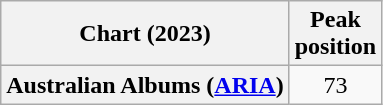<table class="wikitable plainrowheaders" style="text-align:center">
<tr>
<th scope="col">Chart (2023)</th>
<th scope="col">Peak<br>position</th>
</tr>
<tr>
<th scope="row">Australian Albums (<a href='#'>ARIA</a>)</th>
<td>73</td>
</tr>
</table>
